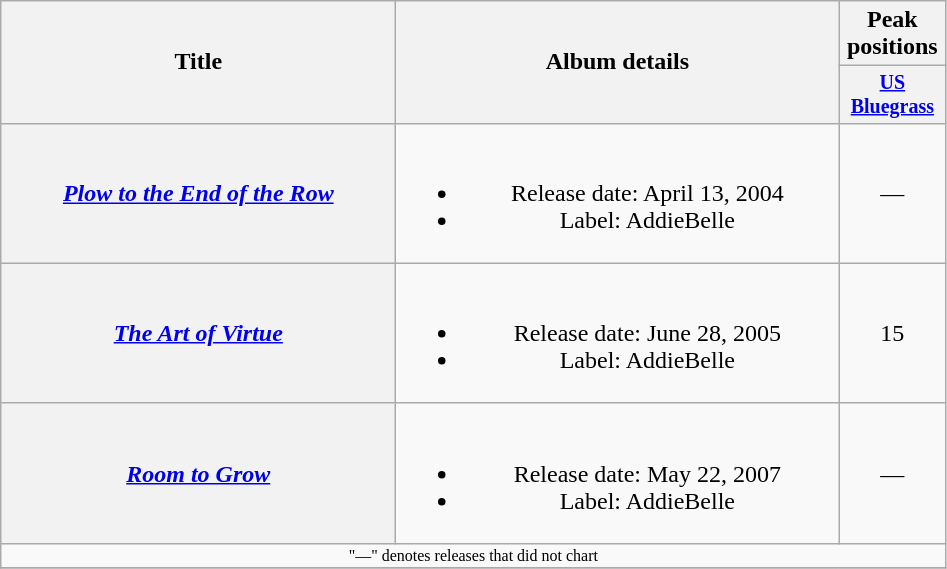<table class="wikitable plainrowheaders" style="text-align:center;">
<tr>
<th rowspan="2" style="width:16em;">Title</th>
<th rowspan="2" style="width:18em;">Album details</th>
<th colspan="1">Peak positions</th>
</tr>
<tr style="font-size:smaller;">
<th width="65"><a href='#'>US Bluegrass</a></th>
</tr>
<tr>
<th scope="row"><em><a href='#'>Plow to the End of the Row</a></em></th>
<td><br><ul><li>Release date: April 13, 2004</li><li>Label: AddieBelle</li></ul></td>
<td>—</td>
</tr>
<tr>
<th scope="row"><em><a href='#'>The Art of Virtue</a></em></th>
<td><br><ul><li>Release date: June 28, 2005</li><li>Label: AddieBelle</li></ul></td>
<td>15</td>
</tr>
<tr>
<th scope="row"><em><a href='#'>Room to Grow</a></em></th>
<td><br><ul><li>Release date: May 22, 2007</li><li>Label: AddieBelle</li></ul></td>
<td>—</td>
</tr>
<tr>
<td colspan="3" style="font-size:8pt">"—" denotes releases that did not chart</td>
</tr>
<tr>
</tr>
</table>
